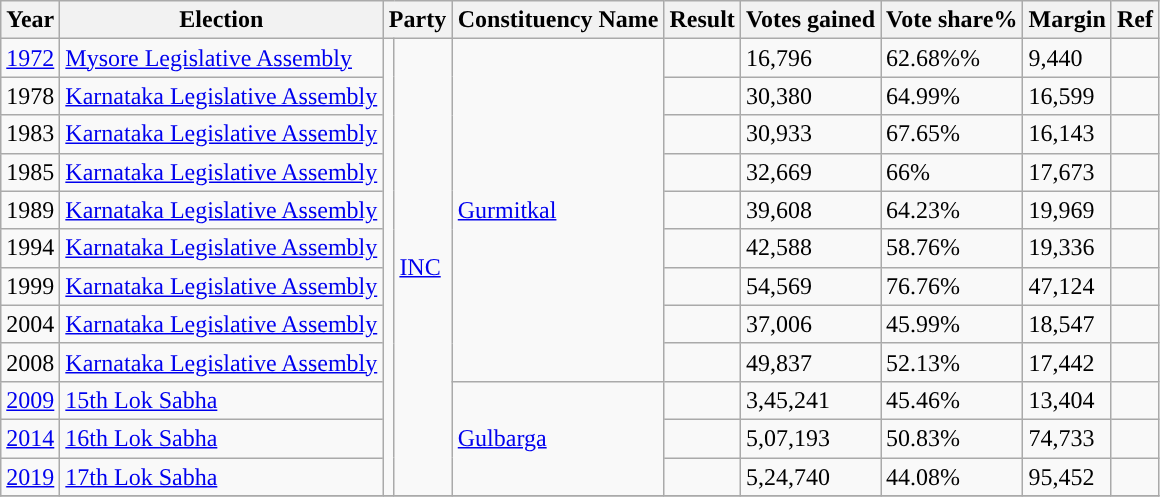<table class="wikitable">
<tr>
<th>Year</th>
<th>Election</th>
<th colspan="2">Party</th>
<th>Constituency Name</th>
<th>Result</th>
<th>Votes gained</th>
<th>Vote share%</th>
<th>Margin</th>
<th>Ref</th>
</tr>
<tr>
<td><a href='#'>1972</a></td>
<td><a href='#'>Mysore Legislative Assembly</a></td>
<td rowspan="12" style="background-color: "></td>
<td rowspan="12"><a href='#'>INC</a> </td>
<td rowspan=9><a href='#'>Gurmitkal</a></td>
<td></td>
<td>16,796</td>
<td>62.68%%</td>
<td>9,440</td>
<td></td>
</tr>
<tr>
<td>1978</td>
<td><a href='#'>Karnataka Legislative Assembly</a></td>
<td></td>
<td>30,380</td>
<td>64.99%</td>
<td>16,599</td>
<td></td>
</tr>
<tr>
<td>1983</td>
<td><a href='#'>Karnataka Legislative Assembly</a></td>
<td></td>
<td>30,933</td>
<td>67.65%</td>
<td>16,143</td>
<td></td>
</tr>
<tr>
<td>1985</td>
<td><a href='#'>Karnataka Legislative Assembly</a></td>
<td></td>
<td>32,669</td>
<td>66%</td>
<td>17,673</td>
<td></td>
</tr>
<tr>
<td>1989</td>
<td><a href='#'>Karnataka Legislative Assembly</a></td>
<td></td>
<td>39,608</td>
<td>64.23%</td>
<td>19,969</td>
<td></td>
</tr>
<tr>
<td>1994</td>
<td><a href='#'>Karnataka Legislative Assembly</a></td>
<td></td>
<td>42,588</td>
<td>58.76%</td>
<td>19,336</td>
<td></td>
</tr>
<tr>
<td>1999</td>
<td><a href='#'>Karnataka Legislative Assembly</a></td>
<td></td>
<td>54,569</td>
<td>76.76%</td>
<td>47,124</td>
<td></td>
</tr>
<tr>
<td>2004</td>
<td><a href='#'>Karnataka Legislative Assembly</a></td>
<td></td>
<td>37,006</td>
<td>45.99%</td>
<td>18,547</td>
<td></td>
</tr>
<tr>
<td>2008</td>
<td><a href='#'>Karnataka Legislative Assembly</a></td>
<td></td>
<td>49,837</td>
<td>52.13%</td>
<td>17,442</td>
<td></td>
</tr>
<tr>
<td><a href='#'>2009</a></td>
<td><a href='#'>15th Lok Sabha</a></td>
<td rowspan=3><a href='#'>Gulbarga</a></td>
<td></td>
<td>3,45,241</td>
<td>45.46%</td>
<td>13,404</td>
<td></td>
</tr>
<tr>
<td><a href='#'>2014</a></td>
<td><a href='#'>16th Lok Sabha</a></td>
<td></td>
<td>5,07,193</td>
<td>50.83%</td>
<td>74,733</td>
<td></td>
</tr>
<tr>
<td><a href='#'>2019</a></td>
<td><a href='#'>17th Lok Sabha</a></td>
<td></td>
<td>5,24,740</td>
<td>44.08%</td>
<td>95,452</td>
<td></td>
</tr>
<tr>
</tr>
</table>
